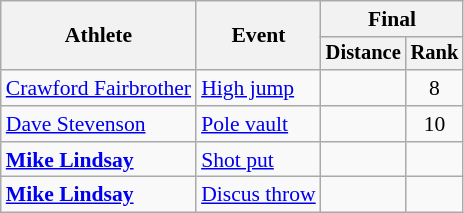<table class=wikitable style=font-size:90%>
<tr>
<th rowspan=2>Athlete</th>
<th rowspan=2>Event</th>
<th colspan=2>Final</th>
</tr>
<tr style=font-size:95%>
<th>Distance</th>
<th>Rank</th>
</tr>
<tr align=center>
<td align=left><a href='#'>Crawford Fairbrother</a></td>
<td align=left><a href='#'>High jump</a></td>
<td></td>
<td>8</td>
</tr>
<tr align=center>
<td align=left><a href='#'>Dave Stevenson</a></td>
<td align=left><a href='#'>Pole vault</a></td>
<td></td>
<td>10</td>
</tr>
<tr align=center>
<td align=left><strong><a href='#'>Mike Lindsay</a></strong></td>
<td align=left><a href='#'>Shot put</a></td>
<td></td>
<td></td>
</tr>
<tr align=center>
<td align=left><strong><a href='#'>Mike Lindsay</a></strong></td>
<td align=left><a href='#'>Discus throw</a></td>
<td></td>
<td></td>
</tr>
</table>
